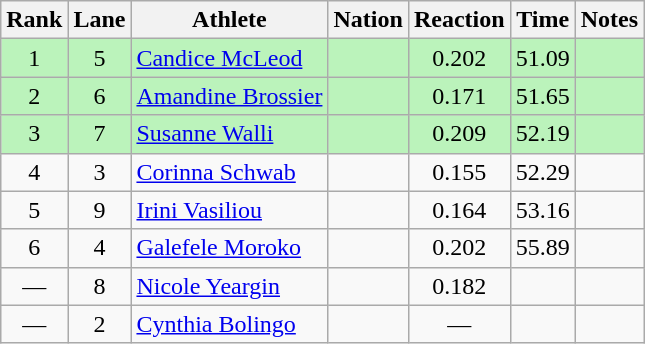<table class="wikitable sortable" style="text-align:center">
<tr>
<th>Rank</th>
<th>Lane</th>
<th>Athlete</th>
<th>Nation</th>
<th>Reaction</th>
<th>Time</th>
<th>Notes</th>
</tr>
<tr bgcolor="#bbf3bb">
<td>1</td>
<td>5</td>
<td align="left"><a href='#'>Candice McLeod</a></td>
<td align="left"></td>
<td>0.202</td>
<td>51.09</td>
<td></td>
</tr>
<tr bgcolor="#bbf3bb">
<td>2</td>
<td>6</td>
<td align="left"><a href='#'>Amandine Brossier</a></td>
<td align="left"></td>
<td>0.171</td>
<td>51.65</td>
<td></td>
</tr>
<tr bgcolor="#bbf3bb">
<td>3</td>
<td>7</td>
<td align="left"><a href='#'>Susanne Walli</a></td>
<td align="left"></td>
<td>0.209</td>
<td>52.19</td>
<td></td>
</tr>
<tr>
<td>4</td>
<td>3</td>
<td align="left"><a href='#'>Corinna Schwab</a></td>
<td align="left"></td>
<td>0.155</td>
<td>52.29</td>
<td></td>
</tr>
<tr>
<td>5</td>
<td>9</td>
<td align="left"><a href='#'>Irini Vasiliou</a></td>
<td align="left"></td>
<td>0.164</td>
<td>53.16</td>
<td></td>
</tr>
<tr>
<td>6</td>
<td>4</td>
<td align="left"><a href='#'>Galefele Moroko</a></td>
<td align="left"></td>
<td>0.202</td>
<td>55.89</td>
<td></td>
</tr>
<tr>
<td data-sort-value="7">—</td>
<td>8</td>
<td align="left"><a href='#'>Nicole Yeargin</a></td>
<td align="left"></td>
<td>0.182</td>
<td></td>
<td></td>
</tr>
<tr>
<td data-sort-value="8">—</td>
<td>2</td>
<td align="left"><a href='#'>Cynthia Bolingo</a></td>
<td align="left"></td>
<td>—</td>
<td></td>
<td></td>
</tr>
</table>
